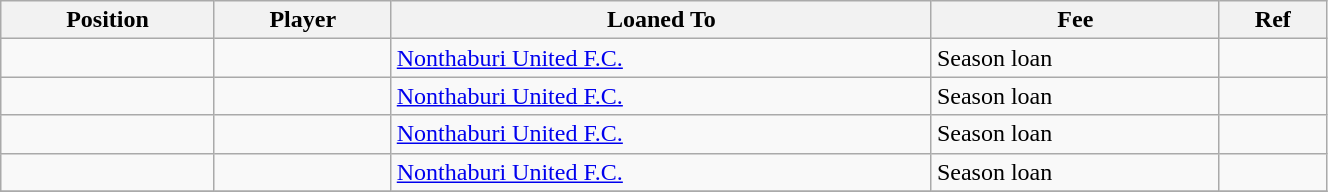<table class="wikitable sortable" style="width:70%; text-align:center; font-size:100%; text-align:left;">
<tr>
<th>Position</th>
<th>Player</th>
<th>Loaned To</th>
<th>Fee</th>
<th>Ref</th>
</tr>
<tr>
<td></td>
<td></td>
<td> <a href='#'>Nonthaburi United F.C.</a></td>
<td>Season loan</td>
<td></td>
</tr>
<tr>
<td></td>
<td></td>
<td> <a href='#'>Nonthaburi United F.C.</a></td>
<td>Season loan</td>
<td></td>
</tr>
<tr>
<td></td>
<td></td>
<td> <a href='#'>Nonthaburi United F.C.</a></td>
<td>Season loan</td>
<td></td>
</tr>
<tr>
<td></td>
<td></td>
<td> <a href='#'>Nonthaburi United F.C.</a></td>
<td>Season loan</td>
<td></td>
</tr>
<tr>
</tr>
</table>
